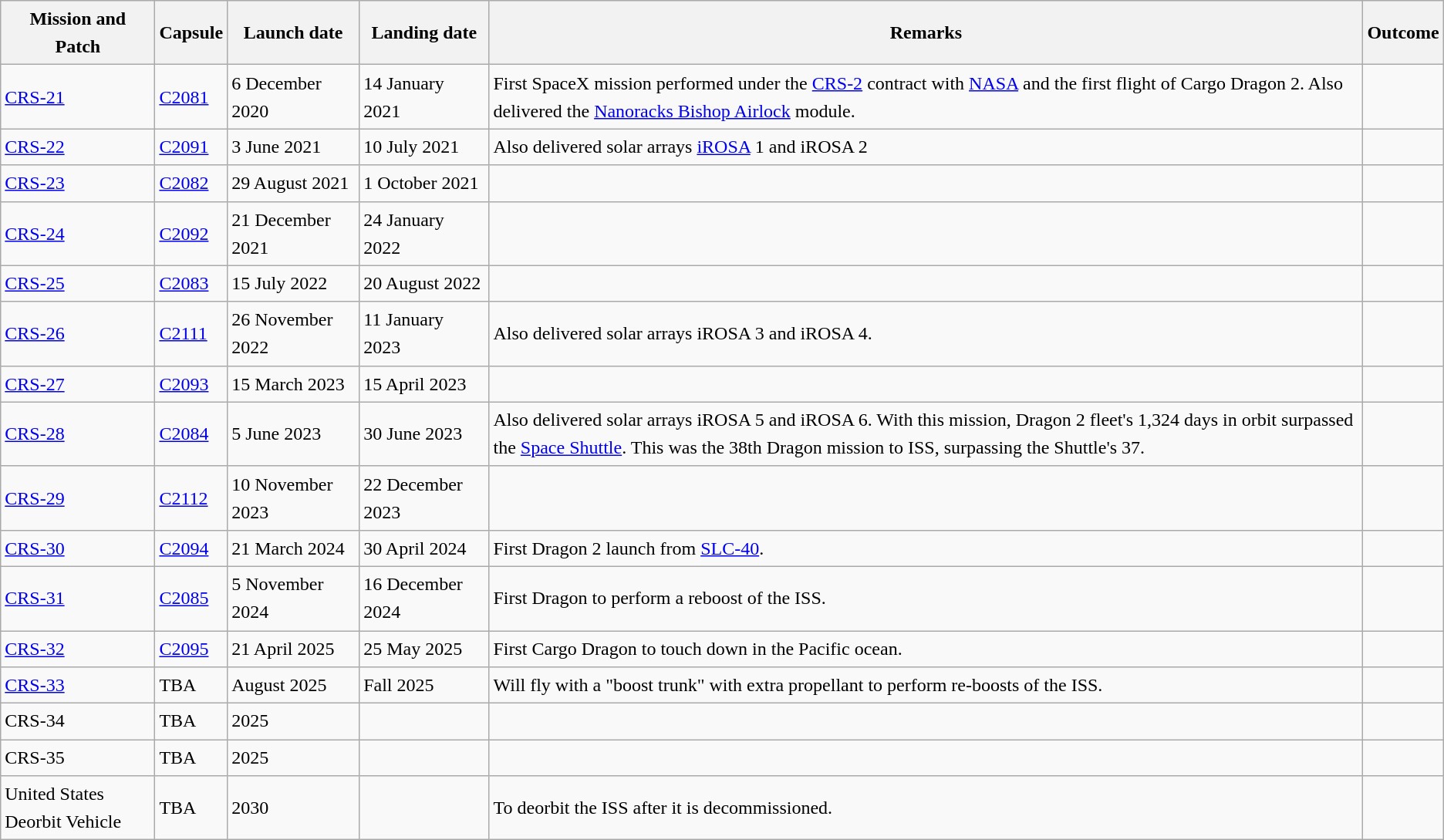<table class="wikitable sticky-header" style="font-size:0.95; line-height:1.5em;">
<tr>
<th>Mission and Patch</th>
<th>Capsule</th>
<th>Launch date</th>
<th>Landing date</th>
<th>Remarks</th>
<th>Outcome</th>
</tr>
<tr>
<td><a href='#'>CRS-21</a> </td>
<td><a href='#'>C2081</a></td>
<td>6 December 2020</td>
<td>14 January 2021</td>
<td>First SpaceX mission performed under the <a href='#'>CRS-2</a> contract with <a href='#'>NASA</a> and the first flight of Cargo Dragon 2. Also delivered the <a href='#'>Nanoracks Bishop Airlock</a> module.</td>
<td></td>
</tr>
<tr>
<td><a href='#'>CRS-22</a> </td>
<td><a href='#'>C2091</a></td>
<td>3 June 2021</td>
<td>10 July 2021</td>
<td>Also delivered solar arrays <a href='#'>iROSA</a> 1 and iROSA 2</td>
<td></td>
</tr>
<tr>
<td><a href='#'>CRS-23</a> </td>
<td><a href='#'>C2082</a></td>
<td>29 August 2021</td>
<td>1 October 2021</td>
<td></td>
<td></td>
</tr>
<tr>
<td><a href='#'>CRS-24</a> </td>
<td><a href='#'>C2092</a></td>
<td>21 December 2021</td>
<td>24 January 2022</td>
<td></td>
<td></td>
</tr>
<tr>
<td><a href='#'>CRS-25</a> </td>
<td><a href='#'>C2083</a></td>
<td>15 July 2022</td>
<td>20 August 2022</td>
<td></td>
<td></td>
</tr>
<tr>
<td><a href='#'>CRS-26</a> </td>
<td><a href='#'>C2111</a></td>
<td>26 November 2022</td>
<td>11 January 2023</td>
<td>Also delivered solar arrays iROSA 3 and iROSA 4.</td>
<td></td>
</tr>
<tr>
<td><a href='#'>CRS-27</a> </td>
<td><a href='#'>C2093</a></td>
<td>15 March 2023</td>
<td>15 April 2023</td>
<td></td>
<td></td>
</tr>
<tr>
<td><a href='#'>CRS-28</a> </td>
<td><a href='#'>C2084</a></td>
<td>5 June 2023</td>
<td>30 June 2023</td>
<td>Also delivered solar arrays iROSA 5 and iROSA 6. With this mission, Dragon 2 fleet's 1,324 days in orbit surpassed the <a href='#'>Space Shuttle</a>. This was the 38th Dragon mission to ISS, surpassing the Shuttle's 37.</td>
<td></td>
</tr>
<tr>
<td><a href='#'>CRS-29</a> </td>
<td><a href='#'>C2112</a></td>
<td>10 November 2023</td>
<td>22 December 2023</td>
<td></td>
<td></td>
</tr>
<tr>
<td><a href='#'>CRS-30</a> </td>
<td><a href='#'>C2094</a></td>
<td>21 March 2024</td>
<td>30 April 2024</td>
<td>First Dragon 2 launch from <a href='#'>SLC-40</a>.</td>
<td></td>
</tr>
<tr>
<td><a href='#'>CRS-31</a> </td>
<td><a href='#'>C2085</a></td>
<td>5 November 2024</td>
<td>16 December 2024</td>
<td>First Dragon to perform a reboost of the ISS.</td>
<td></td>
</tr>
<tr>
<td><a href='#'>CRS-32</a> </td>
<td><a href='#'>C2095</a></td>
<td>21 April 2025</td>
<td>25 May 2025</td>
<td>First Cargo Dragon to touch down in the Pacific ocean.</td>
<td></td>
</tr>
<tr>
<td><a href='#'>CRS-33</a></td>
<td>TBA</td>
<td>August 2025</td>
<td>Fall 2025</td>
<td>Will fly with a "boost trunk" with extra propellant to perform re-boosts of the ISS.</td>
<td></td>
</tr>
<tr>
<td>CRS-34</td>
<td>TBA</td>
<td>2025</td>
<td></td>
<td></td>
<td></td>
</tr>
<tr>
<td>CRS-35</td>
<td>TBA</td>
<td>2025</td>
<td></td>
<td></td>
<td></td>
</tr>
<tr>
<td>United States Deorbit Vehicle</td>
<td>TBA</td>
<td>2030</td>
<td></td>
<td>To deorbit the ISS after it is decommissioned.</td>
<td></td>
</tr>
</table>
